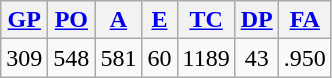<table class="wikitable">
<tr>
<th><a href='#'>GP</a></th>
<th><a href='#'>PO</a></th>
<th><a href='#'>A</a></th>
<th><a href='#'>E</a></th>
<th><a href='#'>TC</a></th>
<th><a href='#'>DP</a></th>
<th><a href='#'>FA</a></th>
</tr>
<tr align=center>
<td>309</td>
<td>548</td>
<td>581</td>
<td>60</td>
<td>1189</td>
<td>43</td>
<td>.950</td>
</tr>
</table>
